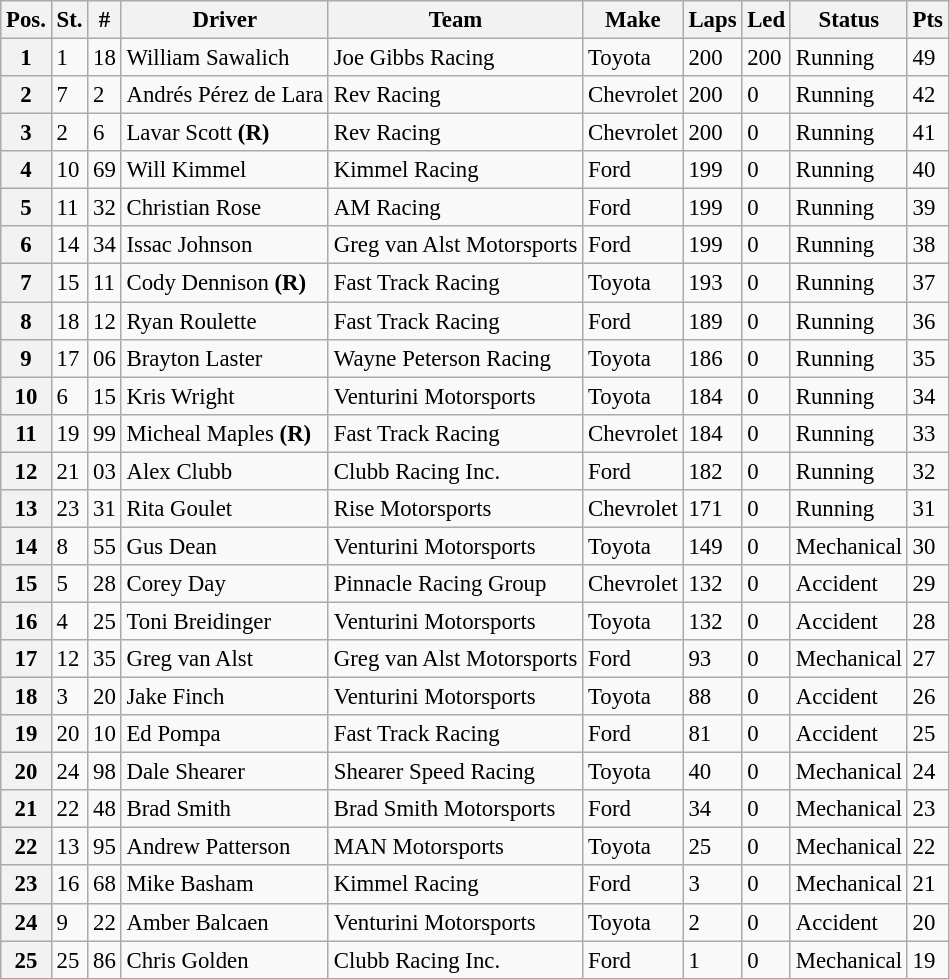<table class="wikitable" style="font-size:95%">
<tr>
<th>Pos.</th>
<th>St.</th>
<th>#</th>
<th>Driver</th>
<th>Team</th>
<th>Make</th>
<th>Laps</th>
<th>Led</th>
<th>Status</th>
<th>Pts</th>
</tr>
<tr>
<th>1</th>
<td>1</td>
<td>18</td>
<td>William Sawalich</td>
<td>Joe Gibbs Racing</td>
<td>Toyota</td>
<td>200</td>
<td>200</td>
<td>Running</td>
<td>49</td>
</tr>
<tr>
<th>2</th>
<td>7</td>
<td>2</td>
<td>Andrés Pérez de Lara</td>
<td>Rev Racing</td>
<td>Chevrolet</td>
<td>200</td>
<td>0</td>
<td>Running</td>
<td>42</td>
</tr>
<tr>
<th>3</th>
<td>2</td>
<td>6</td>
<td>Lavar Scott <strong>(R)</strong></td>
<td>Rev Racing</td>
<td>Chevrolet</td>
<td>200</td>
<td>0</td>
<td>Running</td>
<td>41</td>
</tr>
<tr>
<th>4</th>
<td>10</td>
<td>69</td>
<td>Will Kimmel</td>
<td>Kimmel Racing</td>
<td>Ford</td>
<td>199</td>
<td>0</td>
<td>Running</td>
<td>40</td>
</tr>
<tr>
<th>5</th>
<td>11</td>
<td>32</td>
<td>Christian Rose</td>
<td>AM Racing</td>
<td>Ford</td>
<td>199</td>
<td>0</td>
<td>Running</td>
<td>39</td>
</tr>
<tr>
<th>6</th>
<td>14</td>
<td>34</td>
<td>Issac Johnson</td>
<td>Greg van Alst Motorsports</td>
<td>Ford</td>
<td>199</td>
<td>0</td>
<td>Running</td>
<td>38</td>
</tr>
<tr>
<th>7</th>
<td>15</td>
<td>11</td>
<td>Cody Dennison <strong>(R)</strong></td>
<td>Fast Track Racing</td>
<td>Toyota</td>
<td>193</td>
<td>0</td>
<td>Running</td>
<td>37</td>
</tr>
<tr>
<th>8</th>
<td>18</td>
<td>12</td>
<td>Ryan Roulette</td>
<td>Fast Track Racing</td>
<td>Ford</td>
<td>189</td>
<td>0</td>
<td>Running</td>
<td>36</td>
</tr>
<tr>
<th>9</th>
<td>17</td>
<td>06</td>
<td>Brayton Laster</td>
<td>Wayne Peterson Racing</td>
<td>Toyota</td>
<td>186</td>
<td>0</td>
<td>Running</td>
<td>35</td>
</tr>
<tr>
<th>10</th>
<td>6</td>
<td>15</td>
<td>Kris Wright</td>
<td>Venturini Motorsports</td>
<td>Toyota</td>
<td>184</td>
<td>0</td>
<td>Running</td>
<td>34</td>
</tr>
<tr>
<th>11</th>
<td>19</td>
<td>99</td>
<td>Micheal Maples <strong>(R)</strong></td>
<td>Fast Track Racing</td>
<td>Chevrolet</td>
<td>184</td>
<td>0</td>
<td>Running</td>
<td>33</td>
</tr>
<tr>
<th>12</th>
<td>21</td>
<td>03</td>
<td>Alex Clubb</td>
<td>Clubb Racing Inc.</td>
<td>Ford</td>
<td>182</td>
<td>0</td>
<td>Running</td>
<td>32</td>
</tr>
<tr>
<th>13</th>
<td>23</td>
<td>31</td>
<td>Rita Goulet</td>
<td>Rise Motorsports</td>
<td>Chevrolet</td>
<td>171</td>
<td>0</td>
<td>Running</td>
<td>31</td>
</tr>
<tr>
<th>14</th>
<td>8</td>
<td>55</td>
<td>Gus Dean</td>
<td>Venturini Motorsports</td>
<td>Toyota</td>
<td>149</td>
<td>0</td>
<td>Mechanical</td>
<td>30</td>
</tr>
<tr>
<th>15</th>
<td>5</td>
<td>28</td>
<td>Corey Day</td>
<td>Pinnacle Racing Group</td>
<td>Chevrolet</td>
<td>132</td>
<td>0</td>
<td>Accident</td>
<td>29</td>
</tr>
<tr>
<th>16</th>
<td>4</td>
<td>25</td>
<td>Toni Breidinger</td>
<td>Venturini Motorsports</td>
<td>Toyota</td>
<td>132</td>
<td>0</td>
<td>Accident</td>
<td>28</td>
</tr>
<tr>
<th>17</th>
<td>12</td>
<td>35</td>
<td>Greg van Alst</td>
<td>Greg van Alst Motorsports</td>
<td>Ford</td>
<td>93</td>
<td>0</td>
<td>Mechanical</td>
<td>27</td>
</tr>
<tr>
<th>18</th>
<td>3</td>
<td>20</td>
<td>Jake Finch</td>
<td>Venturini Motorsports</td>
<td>Toyota</td>
<td>88</td>
<td>0</td>
<td>Accident</td>
<td>26</td>
</tr>
<tr>
<th>19</th>
<td>20</td>
<td>10</td>
<td>Ed Pompa</td>
<td>Fast Track Racing</td>
<td>Ford</td>
<td>81</td>
<td>0</td>
<td>Accident</td>
<td>25</td>
</tr>
<tr>
<th>20</th>
<td>24</td>
<td>98</td>
<td>Dale Shearer</td>
<td>Shearer Speed Racing</td>
<td>Toyota</td>
<td>40</td>
<td>0</td>
<td>Mechanical</td>
<td>24</td>
</tr>
<tr>
<th>21</th>
<td>22</td>
<td>48</td>
<td>Brad Smith</td>
<td>Brad Smith Motorsports</td>
<td>Ford</td>
<td>34</td>
<td>0</td>
<td>Mechanical</td>
<td>23</td>
</tr>
<tr>
<th>22</th>
<td>13</td>
<td>95</td>
<td>Andrew Patterson</td>
<td>MAN Motorsports</td>
<td>Toyota</td>
<td>25</td>
<td>0</td>
<td>Mechanical</td>
<td>22</td>
</tr>
<tr>
<th>23</th>
<td>16</td>
<td>68</td>
<td>Mike Basham</td>
<td>Kimmel Racing</td>
<td>Ford</td>
<td>3</td>
<td>0</td>
<td>Mechanical</td>
<td>21</td>
</tr>
<tr>
<th>24</th>
<td>9</td>
<td>22</td>
<td>Amber Balcaen</td>
<td>Venturini Motorsports</td>
<td>Toyota</td>
<td>2</td>
<td>0</td>
<td>Accident</td>
<td>20</td>
</tr>
<tr>
<th>25</th>
<td>25</td>
<td>86</td>
<td>Chris Golden</td>
<td>Clubb Racing Inc.</td>
<td>Ford</td>
<td>1</td>
<td>0</td>
<td>Mechanical</td>
<td>19</td>
</tr>
</table>
